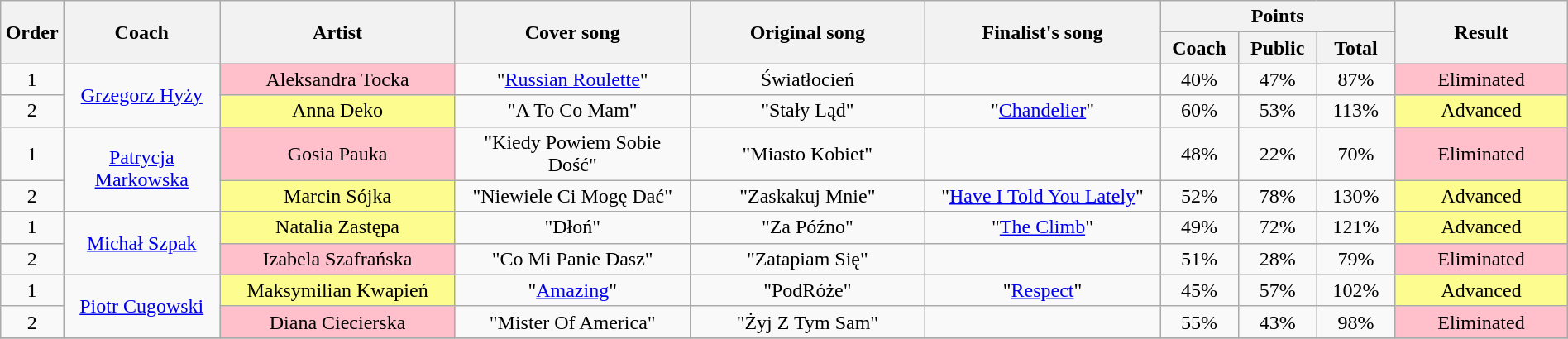<table class="wikitable" style="text-align: center; width:100%;">
<tr>
<th width="4%" rowspan="2">Order</th>
<th width="10%" rowspan="2">Coach</th>
<th width="15%" rowspan="2">Artist</th>
<th width="15%" rowspan="2">Cover song</th>
<th width="15%" rowspan="2">Original song</th>
<th width="15%" rowspan="2">Finalist's song</th>
<th width="15%" colspan="3">Points</th>
<th width="11%" rowspan="2">Result</th>
</tr>
<tr>
<th width="5%">Coach</th>
<th width="5%">Public</th>
<th width="5%">Total</th>
</tr>
<tr>
<td>1</td>
<td rowspan="2"><a href='#'>Grzegorz Hyży</a></td>
<td style="background:pink;">Aleksandra Tocka</td>
<td>"<a href='#'>Russian Roulette</a>"</td>
<td>Światłocień</td>
<td></td>
<td>40%</td>
<td>47%</td>
<td>87%</td>
<td style="background:pink;">Eliminated</td>
</tr>
<tr>
<td>2</td>
<td style="background:#fdfc8f;">Anna Deko</td>
<td>"A To Co Mam"</td>
<td>"Stały Ląd"</td>
<td>"<a href='#'>Chandelier</a>"</td>
<td>60%</td>
<td>53%</td>
<td>113%</td>
<td style="background:#fdfc8f;">Advanced</td>
</tr>
<tr>
<td>1</td>
<td rowspan="2"><a href='#'>Patrycja Markowska</a></td>
<td style="background:pink;">Gosia Pauka</td>
<td>"Kiedy Powiem Sobie Dość"</td>
<td>"Miasto Kobiet"</td>
<td></td>
<td>48%</td>
<td>22%</td>
<td>70%</td>
<td style="background:pink;">Eliminated</td>
</tr>
<tr>
<td>2</td>
<td style="background:#fdfc8f;">Marcin Sójka</td>
<td>"Niewiele Ci Mogę Dać"</td>
<td>"Zaskakuj Mnie"</td>
<td>"<a href='#'>Have I Told You Lately</a>"</td>
<td>52%</td>
<td>78%</td>
<td>130%</td>
<td style="background:#fdfc8f;">Advanced</td>
</tr>
<tr>
<td>1</td>
<td rowspan="2"><a href='#'>Michał Szpak</a></td>
<td style="background:#fdfc8f;">Natalia Zastępa</td>
<td>"Dłoń"</td>
<td>"Za Późno"</td>
<td>"<a href='#'>The Climb</a>"</td>
<td>49%</td>
<td>72%</td>
<td>121%</td>
<td style="background:#fdfc8f;">Advanced</td>
</tr>
<tr>
<td>2</td>
<td style="background:pink;">Izabela Szafrańska</td>
<td>"Co Mi Panie Dasz"</td>
<td>"Zatapiam Się"</td>
<td></td>
<td>51%</td>
<td>28%</td>
<td>79%</td>
<td style="background:pink;">Eliminated</td>
</tr>
<tr>
<td>1</td>
<td rowspan="2"><a href='#'>Piotr Cugowski</a></td>
<td style="background:#fdfc8f;">Maksymilian Kwapień</td>
<td>"<a href='#'>Amazing</a>"</td>
<td>"PodRóże"</td>
<td>"<a href='#'>Respect</a>"</td>
<td>45%</td>
<td>57%</td>
<td>102%</td>
<td style="background:#fdfc8f;">Advanced</td>
</tr>
<tr>
<td>2</td>
<td style="background:pink;">Diana Ciecierska</td>
<td>"Mister Of America"</td>
<td>"Żyj Z Tym Sam"</td>
<td></td>
<td>55%</td>
<td>43%</td>
<td>98%</td>
<td style="background:pink;">Eliminated</td>
</tr>
<tr>
</tr>
</table>
